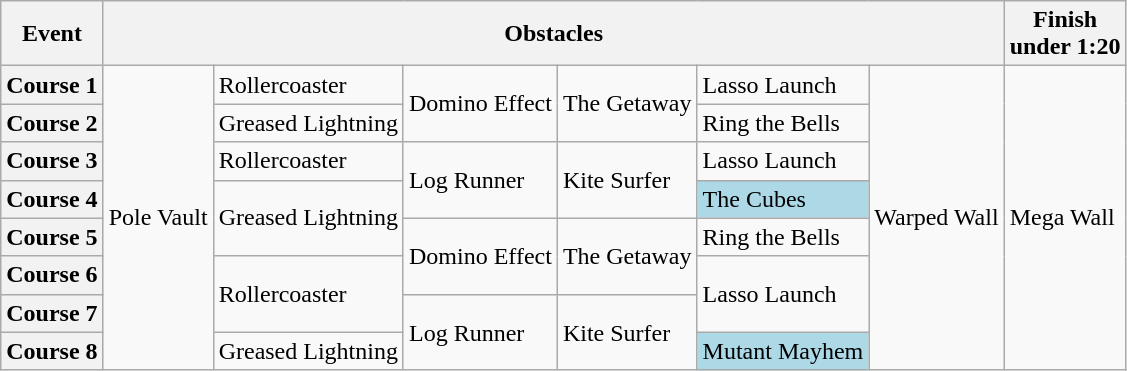<table class="wikitable">
<tr>
<th>Event</th>
<th colspan="6">Obstacles</th>
<th colspan="1">Finish<br> under 1:20</th>
</tr>
<tr>
<th>Course 1</th>
<td rowspan="8">Pole Vault</td>
<td>Rollercoaster</td>
<td rowspan="2">Domino Effect</td>
<td rowspan="2">The Getaway</td>
<td>Lasso Launch</td>
<td rowspan="8">Warped Wall</td>
<td rowspan="8">Mega Wall</td>
</tr>
<tr>
<th>Course 2</th>
<td>Greased Lightning</td>
<td>Ring the Bells</td>
</tr>
<tr>
<th>Course 3</th>
<td>Rollercoaster</td>
<td rowspan="2">Log Runner</td>
<td rowspan="2">Kite Surfer</td>
<td>Lasso Launch</td>
</tr>
<tr>
<th>Course 4</th>
<td rowspan="2">Greased Lightning</td>
<td bgcolor="lightblue">The Cubes</td>
</tr>
<tr>
<th>Course 5</th>
<td rowspan="2">Domino Effect</td>
<td rowspan="2">The Getaway</td>
<td>Ring the Bells</td>
</tr>
<tr>
<th>Course 6</th>
<td rowspan="2">Rollercoaster</td>
<td rowspan="2">Lasso Launch</td>
</tr>
<tr>
<th>Course 7</th>
<td rowspan="2">Log Runner</td>
<td rowspan="2">Kite Surfer</td>
</tr>
<tr>
<th>Course 8</th>
<td>Greased Lightning</td>
<td bgcolor="lightblue">Mutant Mayhem</td>
</tr>
</table>
